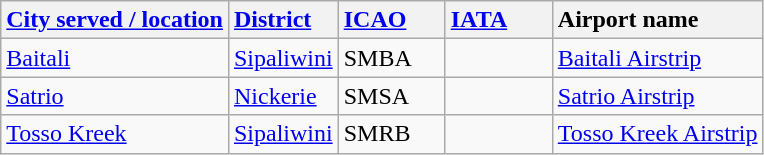<table class="wikitable sortable">
<tr>
<th style="text-align:left; white-space:nowrap;"><a href='#'>City served / location</a></th>
<th style="text-align:left;"><a href='#'>District</a></th>
<th style="text-align:left; width:4em;"><a href='#'>ICAO</a></th>
<th style="text-align:left; width:4em;"><a href='#'>IATA</a></th>
<th style="text-align:left; white-space:nowrap;">Airport name</th>
</tr>
<tr valign=top>
<td><a href='#'>Baitali</a></td>
<td><a href='#'>Sipaliwini</a></td>
<td>SMBA</td>
<td></td>
<td><a href='#'>Baitali Airstrip</a></td>
</tr>
<tr valign=top>
<td><a href='#'>Satrio</a></td>
<td><a href='#'>Nickerie</a></td>
<td>SMSA</td>
<td></td>
<td><a href='#'>Satrio Airstrip</a></td>
</tr>
<tr valign=top>
<td><a href='#'>Tosso Kreek</a></td>
<td><a href='#'>Sipaliwini</a></td>
<td>SMRB</td>
<td></td>
<td><a href='#'>Tosso Kreek Airstrip</a></td>
</tr>
</table>
